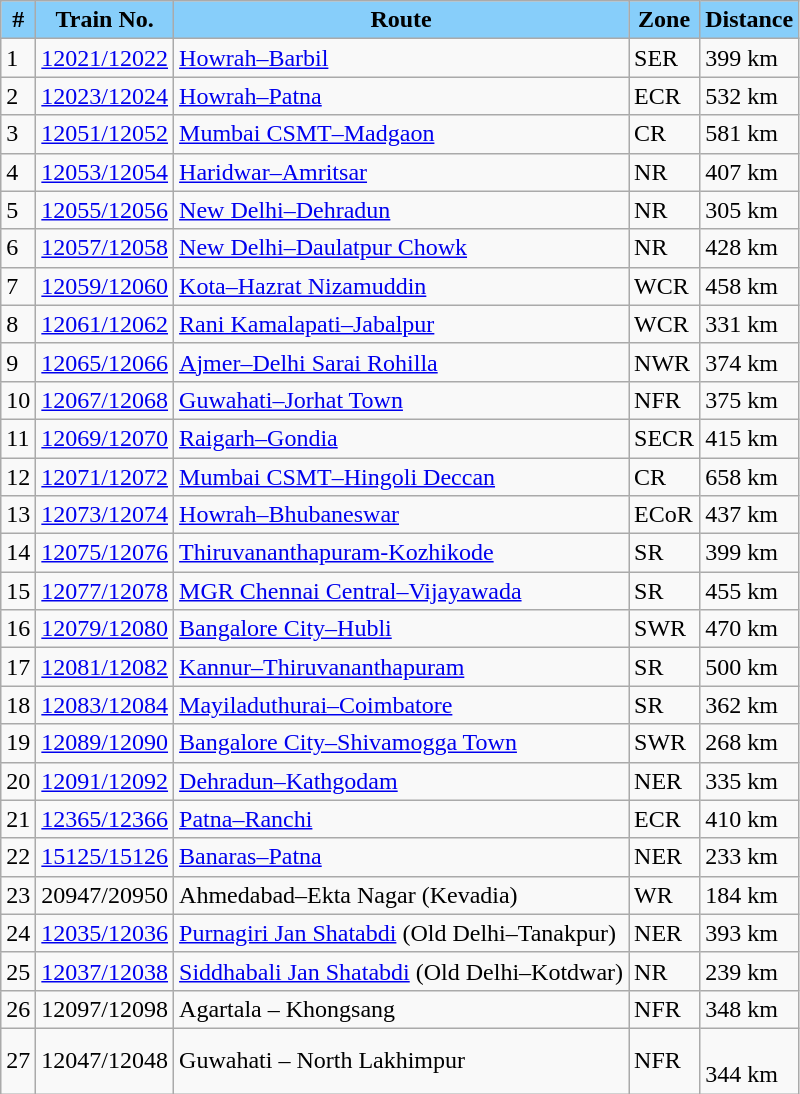<table class="wikitable sortable">
<tr>
<th style="background-color:lightskyblue;">#</th>
<th style="background-color:lightskyblue;">Train No.</th>
<th style="background-color:lightskyblue;">Route</th>
<th style="background-color:lightskyblue;">Zone</th>
<th style="background-color:lightskyblue;">Distance</th>
</tr>
<tr>
<td>1</td>
<td><a href='#'>12021/12022</a></td>
<td><a href='#'>Howrah–Barbil</a></td>
<td>SER</td>
<td>399 km</td>
</tr>
<tr>
<td>2</td>
<td><a href='#'>12023/12024</a></td>
<td><a href='#'>Howrah–Patna</a></td>
<td>ECR</td>
<td>532 km</td>
</tr>
<tr>
<td>3</td>
<td><a href='#'>12051/12052</a></td>
<td><a href='#'>Mumbai CSMT–Madgaon</a></td>
<td>CR</td>
<td>581 km</td>
</tr>
<tr>
<td>4</td>
<td><a href='#'>12053/12054</a></td>
<td><a href='#'>Haridwar–Amritsar</a></td>
<td>NR</td>
<td>407 km</td>
</tr>
<tr>
<td>5</td>
<td><a href='#'>12055/12056</a></td>
<td><a href='#'>New Delhi–Dehradun</a></td>
<td>NR</td>
<td>305 km</td>
</tr>
<tr>
<td>6</td>
<td><a href='#'>12057/12058</a></td>
<td><a href='#'>New Delhi–Daulatpur Chowk</a></td>
<td>NR</td>
<td>428 km</td>
</tr>
<tr>
<td>7</td>
<td><a href='#'>12059/12060</a></td>
<td><a href='#'>Kota–Hazrat Nizamuddin</a></td>
<td>WCR</td>
<td>458 km</td>
</tr>
<tr>
<td>8</td>
<td><a href='#'>12061/12062</a></td>
<td><a href='#'>Rani Kamalapati–Jabalpur</a></td>
<td>WCR</td>
<td>331 km</td>
</tr>
<tr>
<td>9</td>
<td><a href='#'>12065/12066</a></td>
<td><a href='#'>Ajmer–Delhi Sarai Rohilla</a></td>
<td>NWR</td>
<td>374 km</td>
</tr>
<tr>
<td>10</td>
<td><a href='#'>12067/12068</a></td>
<td><a href='#'>Guwahati–Jorhat Town</a></td>
<td>NFR</td>
<td>375 km</td>
</tr>
<tr>
<td>11</td>
<td><a href='#'>12069/12070</a></td>
<td><a href='#'>Raigarh–Gondia</a></td>
<td>SECR</td>
<td>415 km</td>
</tr>
<tr>
<td>12</td>
<td><a href='#'>12071/12072</a></td>
<td><a href='#'> Mumbai CSMT–Hingoli Deccan</a></td>
<td>CR</td>
<td>658 km</td>
</tr>
<tr>
<td>13</td>
<td><a href='#'>12073/12074</a></td>
<td><a href='#'>Howrah–Bhubaneswar</a></td>
<td>ECoR</td>
<td>437 km</td>
</tr>
<tr>
<td>14</td>
<td><a href='#'>12075/12076</a></td>
<td><a href='#'>Thiruvananthapuram-Kozhikode</a></td>
<td>SR</td>
<td>399 km</td>
</tr>
<tr>
<td>15</td>
<td><a href='#'>12077/12078</a></td>
<td><a href='#'>MGR Chennai Central–Vijayawada</a></td>
<td>SR</td>
<td>455 km</td>
</tr>
<tr>
<td>16</td>
<td><a href='#'>12079/12080</a></td>
<td><a href='#'>Bangalore City–Hubli</a></td>
<td>SWR</td>
<td>470 km</td>
</tr>
<tr>
<td>17</td>
<td><a href='#'>12081/12082</a></td>
<td><a href='#'>Kannur–Thiruvananthapuram</a></td>
<td>SR</td>
<td>500 km</td>
</tr>
<tr>
<td>18</td>
<td><a href='#'>12083/12084</a></td>
<td><a href='#'>Mayiladuthurai–Coimbatore</a></td>
<td>SR</td>
<td>362 km</td>
</tr>
<tr>
<td>19</td>
<td><a href='#'>12089/12090</a></td>
<td><a href='#'>Bangalore City–Shivamogga Town</a></td>
<td>SWR</td>
<td>268 km</td>
</tr>
<tr>
<td>20</td>
<td><a href='#'>12091/12092</a></td>
<td><a href='#'>Dehradun–Kathgodam</a></td>
<td>NER</td>
<td>335 km</td>
</tr>
<tr>
<td>21</td>
<td><a href='#'>12365/12366</a></td>
<td><a href='#'>Patna–Ranchi</a></td>
<td>ECR</td>
<td>410 km</td>
</tr>
<tr>
<td>22</td>
<td><a href='#'>15125/15126</a></td>
<td><a href='#'>Banaras–Patna</a></td>
<td>NER</td>
<td>233 km</td>
</tr>
<tr>
<td>23</td>
<td>20947/20950</td>
<td>Ahmedabad–Ekta Nagar (Kevadia)</td>
<td>WR</td>
<td>184 km</td>
</tr>
<tr>
<td>24</td>
<td><a href='#'>12035/12036</a></td>
<td><a href='#'>Purnagiri Jan Shatabdi</a> (Old Delhi–Tanakpur)</td>
<td>NER</td>
<td>393 km</td>
</tr>
<tr>
<td>25</td>
<td><a href='#'>12037/12038</a></td>
<td><a href='#'>Siddhabali Jan Shatabdi</a> (Old Delhi–Kotdwar)</td>
<td>NR</td>
<td>239 km</td>
</tr>
<tr>
<td>26</td>
<td>12097/12098</td>
<td>Agartala – Khongsang</td>
<td>NFR</td>
<td>348 km</td>
</tr>
<tr>
<td>27</td>
<td>12047/12048</td>
<td>Guwahati – North Lakhimpur</td>
<td>NFR</td>
<td><br>344 km</td>
</tr>
</table>
